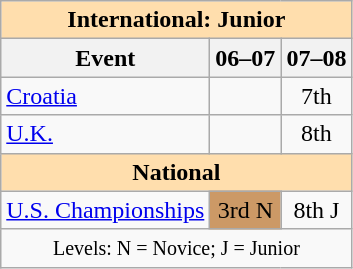<table class="wikitable" style="text-align:center">
<tr>
<th style="background-color: #ffdead; " colspan=10 align=center>International: Junior</th>
</tr>
<tr>
<th>Event</th>
<th>06–07</th>
<th>07–08</th>
</tr>
<tr>
<td align=left> <a href='#'>Croatia</a></td>
<td></td>
<td>7th</td>
</tr>
<tr>
<td align=left> <a href='#'>U.K.</a></td>
<td></td>
<td>8th</td>
</tr>
<tr>
<th style="background-color: #ffdead; " colspan=10 align=center>National</th>
</tr>
<tr>
<td align=left><a href='#'>U.S. Championships</a></td>
<td bgcolor=cc9966>3rd N</td>
<td>8th J</td>
</tr>
<tr>
<td colspan=3 align=center><small> Levels: N = Novice; J = Junior </small></td>
</tr>
</table>
